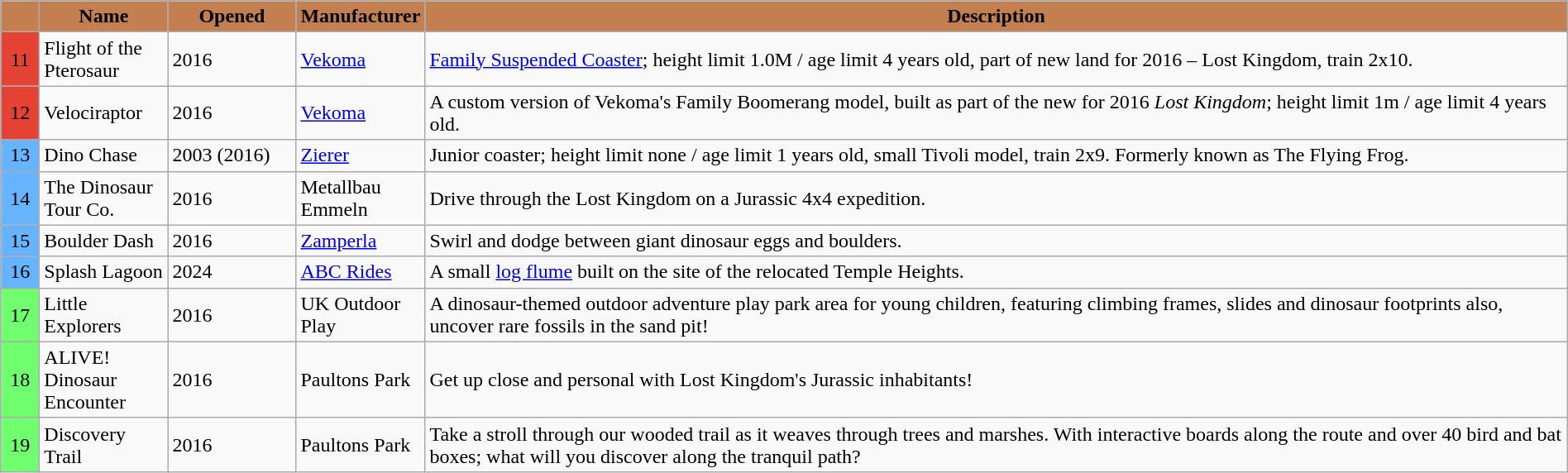<table class="wikitable" style="width: 100%; font sizes: 95%;">
<tr>
<th style="background-color: #c37f50; width: 1.5em;"></th>
<th style="background-color: #c37f50; width: 6em;">Name</th>
<th style="background-color: #c37f50; width: 6em;">Opened</th>
<th style="background-color: #c37f50; width: 6em;">Manufacturer</th>
<th style="background-color: #c37f50;">Description</th>
</tr>
<tr>
<td bgcolor="#e34234" style="text-align: center;">11</td>
<td>Flight of the Pterosaur</td>
<td>2016</td>
<td><a href='#'>Vekoma</a></td>
<td><a href='#'>Family Suspended Coaster</a>; height limit 1.0M / age limit 4 years old, part of new land for 2016 – Lost Kingdom, train 2x10.</td>
</tr>
<tr>
<td bgcolor="#e34234" style="text-align: center;">12</td>
<td>Velociraptor</td>
<td>2016</td>
<td><a href='#'>Vekoma</a></td>
<td>A custom version of Vekoma's Family Boomerang model, built as part of the new for 2016 <em>Lost Kingdom</em>; height limit 1m / age limit 4 years old.</td>
</tr>
<tr>
<td bgcolor="#66b3ff" style="text-align: center;">13</td>
<td>Dino Chase</td>
<td>2003 (2016)</td>
<td><a href='#'>Zierer</a></td>
<td>Junior coaster; height limit none / age limit 1 years old, small Tivoli model, train 2x9. Formerly known as The Flying Frog.</td>
</tr>
<tr>
<td bgcolor="#66b3ff" style="text-align: center;">14</td>
<td>The Dinosaur Tour Co.</td>
<td>2016</td>
<td>Metallbau Emmeln</td>
<td>Drive through the Lost Kingdom on a Jurassic 4x4 expedition.</td>
</tr>
<tr>
<td bgcolor="#66b3ff" style="text-align: center;">15</td>
<td>Boulder Dash</td>
<td>2016</td>
<td><a href='#'>Zamperla</a></td>
<td>Swirl and dodge between giant dinosaur eggs and boulders.</td>
</tr>
<tr>
<td bgcolor="#66b3ff" style="text-align: center;">16</td>
<td>Splash Lagoon</td>
<td>2024</td>
<td><a href='#'>ABC Rides</a></td>
<td>A small <a href='#'>log flume</a> built on the site of the relocated Temple Heights.</td>
</tr>
<tr>
<td bgcolor="#70FF6E" style="text-align: center;">17</td>
<td>Little Explorers</td>
<td>2016</td>
<td>UK Outdoor Play</td>
<td>A dinosaur-themed outdoor adventure play park area for young children, featuring climbing frames, slides and dinosaur footprints also, uncover rare fossils in the sand pit!</td>
</tr>
<tr>
<td bgcolor="#70FF6E" style="text-align: center;">18</td>
<td>ALIVE! Dinosaur Encounter</td>
<td>2016</td>
<td>Paultons Park</td>
<td>Get up close and personal with Lost Kingdom's Jurassic inhabitants!</td>
</tr>
<tr>
<td bgcolor="#70FF6E" style="text-align: center;">19</td>
<td>Discovery Trail</td>
<td>2016</td>
<td>Paultons Park</td>
<td>Take a stroll through our wooded trail as it weaves through trees and marshes. With interactive boards along the route and over 40 bird and bat boxes; what will you discover along the tranquil path?</td>
</tr>
</table>
